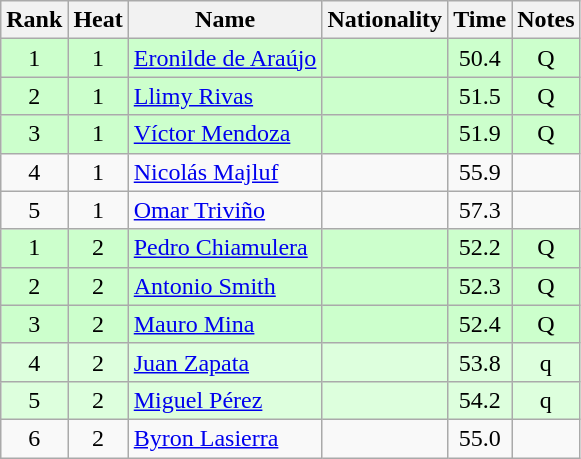<table class="wikitable sortable" style="text-align:center">
<tr>
<th>Rank</th>
<th>Heat</th>
<th>Name</th>
<th>Nationality</th>
<th>Time</th>
<th>Notes</th>
</tr>
<tr bgcolor=ccffcc>
<td>1</td>
<td>1</td>
<td align=left><a href='#'>Eronilde de Araújo</a></td>
<td align=left></td>
<td>50.4</td>
<td>Q</td>
</tr>
<tr bgcolor=ccffcc>
<td>2</td>
<td>1</td>
<td align=left><a href='#'>Llimy Rivas</a></td>
<td align=left></td>
<td>51.5</td>
<td>Q</td>
</tr>
<tr bgcolor=ccffcc>
<td>3</td>
<td>1</td>
<td align=left><a href='#'>Víctor Mendoza</a></td>
<td align=left></td>
<td>51.9</td>
<td>Q</td>
</tr>
<tr>
<td>4</td>
<td>1</td>
<td align=left><a href='#'>Nicolás Majluf</a></td>
<td align=left></td>
<td>55.9</td>
<td></td>
</tr>
<tr>
<td>5</td>
<td>1</td>
<td align=left><a href='#'>Omar Triviño</a></td>
<td align=left></td>
<td>57.3</td>
<td></td>
</tr>
<tr bgcolor=ccffcc>
<td>1</td>
<td>2</td>
<td align=left><a href='#'>Pedro Chiamulera</a></td>
<td align=left></td>
<td>52.2</td>
<td>Q</td>
</tr>
<tr bgcolor=ccffcc>
<td>2</td>
<td>2</td>
<td align=left><a href='#'>Antonio Smith</a></td>
<td align=left></td>
<td>52.3</td>
<td>Q</td>
</tr>
<tr bgcolor=ccffcc>
<td>3</td>
<td>2</td>
<td align=left><a href='#'>Mauro Mina</a></td>
<td align=left></td>
<td>52.4</td>
<td>Q</td>
</tr>
<tr bgcolor=ddffdd>
<td>4</td>
<td>2</td>
<td align=left><a href='#'>Juan Zapata</a></td>
<td align=left></td>
<td>53.8</td>
<td>q</td>
</tr>
<tr bgcolor=ddffdd>
<td>5</td>
<td>2</td>
<td align=left><a href='#'>Miguel Pérez</a></td>
<td align=left></td>
<td>54.2</td>
<td>q</td>
</tr>
<tr>
<td>6</td>
<td>2</td>
<td align=left><a href='#'>Byron Lasierra</a></td>
<td align=left></td>
<td>55.0</td>
<td></td>
</tr>
</table>
